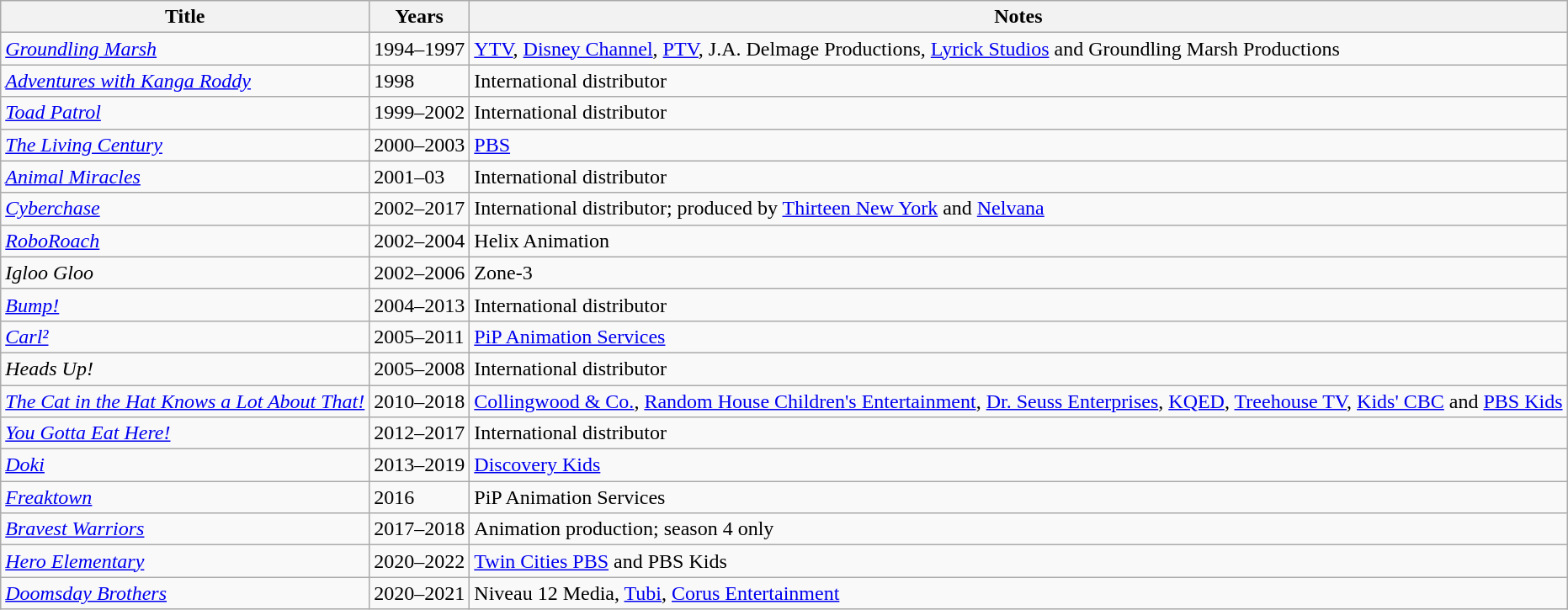<table class="wikitable">
<tr>
<th>Title</th>
<th>Years</th>
<th>Notes</th>
</tr>
<tr>
<td><em><a href='#'>Groundling Marsh</a></em></td>
<td>1994–1997</td>
<td><a href='#'>YTV</a>, <a href='#'>Disney Channel</a>, <a href='#'>PTV</a>, J.A. Delmage Productions, <a href='#'>Lyrick Studios</a> and Groundling Marsh Productions</td>
</tr>
<tr>
<td><em><a href='#'>Adventures with Kanga Roddy</a></em></td>
<td>1998</td>
<td>International distributor</td>
</tr>
<tr>
<td><em><a href='#'>Toad Patrol</a></em></td>
<td>1999–2002</td>
<td>International distributor</td>
</tr>
<tr>
<td><em><a href='#'>The Living Century</a></em></td>
<td>2000–2003</td>
<td><a href='#'>PBS</a></td>
</tr>
<tr>
<td><em><a href='#'>Animal Miracles</a></em></td>
<td>2001–03</td>
<td>International distributor</td>
</tr>
<tr>
<td><em><a href='#'>Cyberchase</a></em></td>
<td>2002–2017</td>
<td>International distributor; produced by <a href='#'>Thirteen New York</a> and <a href='#'>Nelvana</a></td>
</tr>
<tr>
<td><em><a href='#'>RoboRoach</a></em></td>
<td>2002–2004</td>
<td>Helix Animation</td>
</tr>
<tr>
<td><em>Igloo Gloo</em></td>
<td>2002–2006</td>
<td>Zone-3</td>
</tr>
<tr>
<td><em><a href='#'>Bump!</a></em></td>
<td>2004–2013</td>
<td>International distributor</td>
</tr>
<tr>
<td><em><a href='#'>Carl²</a></em></td>
<td>2005–2011</td>
<td><a href='#'>PiP Animation Services</a></td>
</tr>
<tr>
<td><em>Heads Up!</em></td>
<td>2005–2008</td>
<td>International distributor</td>
</tr>
<tr>
<td><em><a href='#'>The Cat in the Hat Knows a Lot About That!</a></em></td>
<td>2010–2018</td>
<td><a href='#'>Collingwood & Co.</a>, <a href='#'>Random House Children's Entertainment</a>, <a href='#'>Dr. Seuss Enterprises</a>, <a href='#'>KQED</a>, <a href='#'>Treehouse TV</a>, <a href='#'>Kids' CBC</a> and <a href='#'>PBS Kids</a></td>
</tr>
<tr>
<td><em><a href='#'>You Gotta Eat Here!</a></em></td>
<td>2012–2017</td>
<td>International distributor</td>
</tr>
<tr>
<td><a href='#'><em>Doki</em></a></td>
<td>2013–2019</td>
<td><a href='#'>Discovery Kids</a></td>
</tr>
<tr>
<td><em><a href='#'>Freaktown</a></em></td>
<td>2016</td>
<td>PiP Animation Services</td>
</tr>
<tr>
<td><em><a href='#'>Bravest Warriors</a></em></td>
<td>2017–2018</td>
<td>Animation production; season 4 only</td>
</tr>
<tr>
<td><em><a href='#'>Hero Elementary</a></em></td>
<td>2020–2022</td>
<td><a href='#'>Twin Cities PBS</a> and PBS Kids</td>
</tr>
<tr>
<td><em><a href='#'>Doomsday Brothers</a></em></td>
<td>2020–2021</td>
<td>Niveau 12 Media, <a href='#'>Tubi</a>, <a href='#'>Corus Entertainment</a></td>
</tr>
</table>
